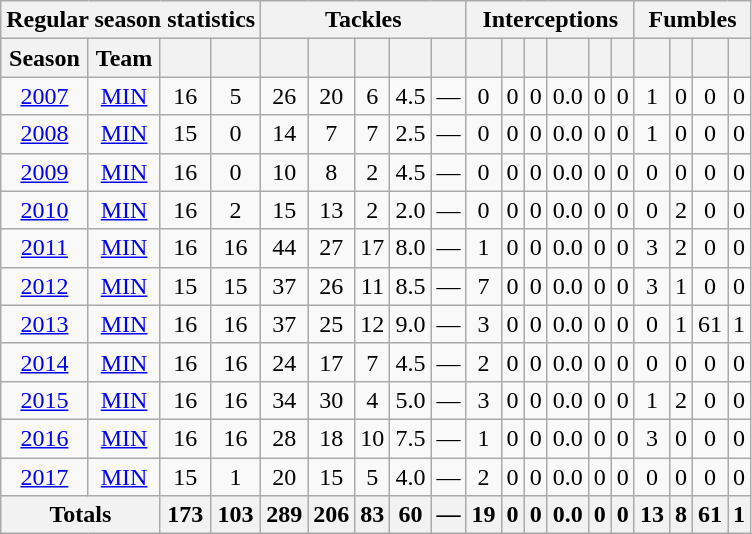<table class="wikitable" style="text-align:center;">
<tr>
<th colspan="4">Regular season statistics</th>
<th colspan="5">Tackles</th>
<th colspan="6">Interceptions</th>
<th colspan="4">Fumbles</th>
</tr>
<tr>
<th>Season</th>
<th>Team</th>
<th></th>
<th></th>
<th></th>
<th></th>
<th></th>
<th></th>
<th></th>
<th></th>
<th></th>
<th></th>
<th></th>
<th></th>
<th></th>
<th></th>
<th></th>
<th></th>
<th></th>
</tr>
<tr>
<td><a href='#'>2007</a></td>
<td><a href='#'>MIN</a></td>
<td>16</td>
<td>5</td>
<td>26</td>
<td>20</td>
<td>6</td>
<td>4.5</td>
<td>—</td>
<td>0</td>
<td>0</td>
<td>0</td>
<td>0.0</td>
<td>0</td>
<td>0</td>
<td>1</td>
<td>0</td>
<td>0</td>
<td>0</td>
</tr>
<tr>
<td><a href='#'>2008</a></td>
<td><a href='#'>MIN</a></td>
<td>15</td>
<td>0</td>
<td>14</td>
<td>7</td>
<td>7</td>
<td>2.5</td>
<td>—</td>
<td>0</td>
<td>0</td>
<td>0</td>
<td>0.0</td>
<td>0</td>
<td>0</td>
<td>1</td>
<td>0</td>
<td>0</td>
<td>0</td>
</tr>
<tr>
<td><a href='#'>2009</a></td>
<td><a href='#'>MIN</a></td>
<td>16</td>
<td>0</td>
<td>10</td>
<td>8</td>
<td>2</td>
<td>4.5</td>
<td>—</td>
<td>0</td>
<td>0</td>
<td>0</td>
<td>0.0</td>
<td>0</td>
<td>0</td>
<td>0</td>
<td>0</td>
<td>0</td>
<td>0</td>
</tr>
<tr>
<td><a href='#'>2010</a></td>
<td><a href='#'>MIN</a></td>
<td>16</td>
<td>2</td>
<td>15</td>
<td>13</td>
<td>2</td>
<td>2.0</td>
<td>—</td>
<td>0</td>
<td>0</td>
<td>0</td>
<td>0.0</td>
<td>0</td>
<td>0</td>
<td>0</td>
<td>2</td>
<td>0</td>
<td>0</td>
</tr>
<tr>
<td><a href='#'>2011</a></td>
<td><a href='#'>MIN</a></td>
<td>16</td>
<td>16</td>
<td>44</td>
<td>27</td>
<td>17</td>
<td>8.0</td>
<td>—</td>
<td>1</td>
<td>0</td>
<td>0</td>
<td>0.0</td>
<td>0</td>
<td>0</td>
<td>3</td>
<td>2</td>
<td>0</td>
<td>0</td>
</tr>
<tr>
<td><a href='#'>2012</a></td>
<td><a href='#'>MIN</a></td>
<td>15</td>
<td>15</td>
<td>37</td>
<td>26</td>
<td>11</td>
<td>8.5</td>
<td>—</td>
<td>7</td>
<td>0</td>
<td>0</td>
<td>0.0</td>
<td>0</td>
<td>0</td>
<td>3</td>
<td>1</td>
<td>0</td>
<td>0</td>
</tr>
<tr>
<td><a href='#'>2013</a></td>
<td><a href='#'>MIN</a></td>
<td>16</td>
<td>16</td>
<td>37</td>
<td>25</td>
<td>12</td>
<td>9.0</td>
<td>—</td>
<td>3</td>
<td>0</td>
<td>0</td>
<td>0.0</td>
<td>0</td>
<td>0</td>
<td>0</td>
<td>1</td>
<td>61</td>
<td>1</td>
</tr>
<tr>
<td><a href='#'>2014</a></td>
<td><a href='#'>MIN</a></td>
<td>16</td>
<td>16</td>
<td>24</td>
<td>17</td>
<td>7</td>
<td>4.5</td>
<td>—</td>
<td>2</td>
<td>0</td>
<td>0</td>
<td>0.0</td>
<td>0</td>
<td>0</td>
<td>0</td>
<td>0</td>
<td>0</td>
<td>0</td>
</tr>
<tr>
<td><a href='#'>2015</a></td>
<td><a href='#'>MIN</a></td>
<td>16</td>
<td>16</td>
<td>34</td>
<td>30</td>
<td>4</td>
<td>5.0</td>
<td>—</td>
<td>3</td>
<td>0</td>
<td>0</td>
<td>0.0</td>
<td>0</td>
<td>0</td>
<td>1</td>
<td>2</td>
<td>0</td>
<td>0</td>
</tr>
<tr>
<td><a href='#'>2016</a></td>
<td><a href='#'>MIN</a></td>
<td>16</td>
<td>16</td>
<td>28</td>
<td>18</td>
<td>10</td>
<td>7.5</td>
<td>—</td>
<td>1</td>
<td>0</td>
<td>0</td>
<td>0.0</td>
<td>0</td>
<td>0</td>
<td>3</td>
<td>0</td>
<td>0</td>
<td>0</td>
</tr>
<tr>
<td><a href='#'>2017</a></td>
<td><a href='#'>MIN</a></td>
<td>15</td>
<td>1</td>
<td>20</td>
<td>15</td>
<td>5</td>
<td>4.0</td>
<td>—</td>
<td>2</td>
<td>0</td>
<td>0</td>
<td>0.0</td>
<td>0</td>
<td>0</td>
<td>0</td>
<td>0</td>
<td>0</td>
<td>0</td>
</tr>
<tr>
<th colspan="2">Totals</th>
<th>173</th>
<th>103</th>
<th>289</th>
<th>206</th>
<th>83</th>
<th>60</th>
<th>—</th>
<th>19</th>
<th>0</th>
<th>0</th>
<th>0.0</th>
<th>0</th>
<th>0</th>
<th>13</th>
<th>8</th>
<th>61</th>
<th>1</th>
</tr>
</table>
